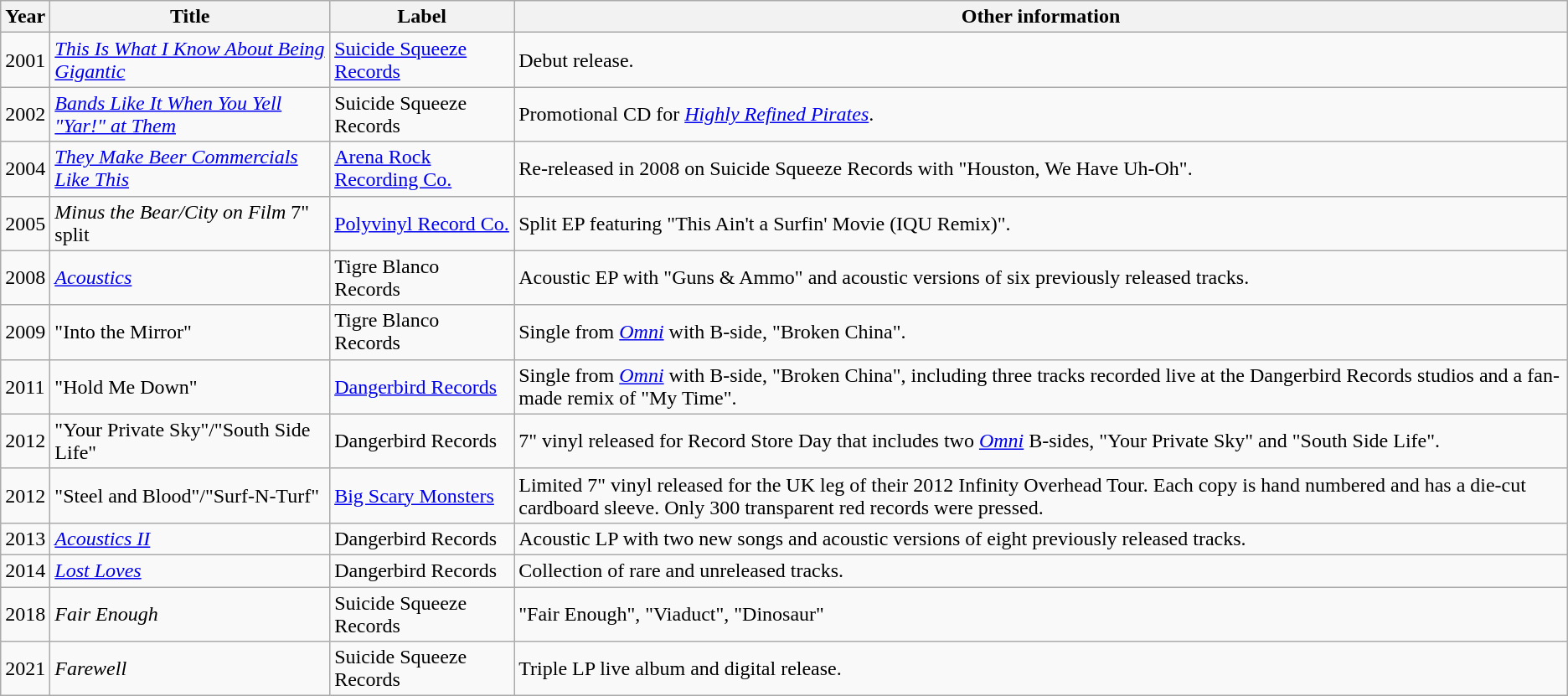<table class="wikitable">
<tr>
<th>Year</th>
<th>Title</th>
<th>Label</th>
<th>Other information</th>
</tr>
<tr>
<td>2001</td>
<td><em><a href='#'>This Is What I Know About Being Gigantic</a></em></td>
<td><a href='#'>Suicide Squeeze Records</a></td>
<td>Debut release.</td>
</tr>
<tr>
<td>2002</td>
<td><em><a href='#'>Bands Like It When You Yell "Yar!" at Them</a></em></td>
<td>Suicide Squeeze Records</td>
<td>Promotional CD for <em><a href='#'>Highly Refined Pirates</a></em>.</td>
</tr>
<tr>
<td>2004</td>
<td><em><a href='#'>They Make Beer Commercials Like This</a></em></td>
<td><a href='#'>Arena Rock Recording Co.</a></td>
<td>Re-released in 2008 on Suicide Squeeze Records with "Houston, We Have Uh-Oh".</td>
</tr>
<tr>
<td>2005</td>
<td><em>Minus the Bear/City on Film</em> 7" split</td>
<td><a href='#'>Polyvinyl Record Co.</a></td>
<td>Split EP featuring "This Ain't a Surfin' Movie (IQU Remix)".</td>
</tr>
<tr>
<td>2008</td>
<td><em><a href='#'>Acoustics</a></em></td>
<td>Tigre Blanco Records</td>
<td>Acoustic EP with "Guns & Ammo" and acoustic versions of six previously released tracks.</td>
</tr>
<tr>
<td>2009</td>
<td>"Into the Mirror"</td>
<td>Tigre Blanco Records</td>
<td>Single from <em><a href='#'>Omni</a></em> with B-side, "Broken China".</td>
</tr>
<tr>
<td>2011</td>
<td>"Hold Me Down"</td>
<td><a href='#'>Dangerbird Records</a></td>
<td>Single from <em><a href='#'>Omni</a></em> with B-side, "Broken China", including three tracks recorded live at the Dangerbird Records studios and a fan-made remix of "My Time".</td>
</tr>
<tr>
<td>2012</td>
<td>"Your Private Sky"/"South Side Life"</td>
<td>Dangerbird Records</td>
<td>7" vinyl released for Record Store Day that includes two <em><a href='#'>Omni</a></em> B-sides, "Your Private Sky" and "South Side Life".</td>
</tr>
<tr>
<td>2012</td>
<td>"Steel and Blood"/"Surf-N-Turf"</td>
<td><a href='#'>Big Scary Monsters</a></td>
<td>Limited 7" vinyl released for the UK leg of their 2012 Infinity Overhead Tour. Each copy is hand numbered and has a die-cut cardboard sleeve. Only 300 transparent red records were pressed.</td>
</tr>
<tr>
<td>2013</td>
<td><em><a href='#'>Acoustics II</a></em></td>
<td>Dangerbird Records</td>
<td>Acoustic LP with two new songs and acoustic versions of eight previously released tracks.</td>
</tr>
<tr>
<td>2014</td>
<td><em><a href='#'>Lost Loves</a></em></td>
<td>Dangerbird Records</td>
<td>Collection of rare and unreleased tracks.</td>
</tr>
<tr>
<td>2018</td>
<td><em>Fair Enough</em></td>
<td>Suicide Squeeze Records</td>
<td>"Fair Enough", "Viaduct", "Dinosaur"</td>
</tr>
<tr>
<td>2021</td>
<td><em>Farewell</em></td>
<td>Suicide Squeeze Records</td>
<td>Triple LP live album and digital release.</td>
</tr>
</table>
